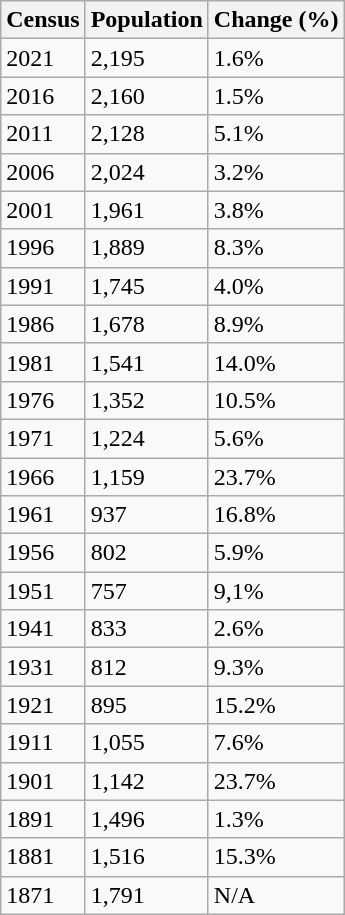<table class="wikitable">
<tr>
<th>Census</th>
<th>Population</th>
<th>Change (%)</th>
</tr>
<tr>
<td>2021</td>
<td>2,195</td>
<td> 1.6%</td>
</tr>
<tr>
<td>2016</td>
<td>2,160</td>
<td> 1.5%</td>
</tr>
<tr>
<td>2011</td>
<td>2,128</td>
<td> 5.1%</td>
</tr>
<tr>
<td>2006</td>
<td>2,024</td>
<td> 3.2%</td>
</tr>
<tr>
<td>2001</td>
<td>1,961</td>
<td> 3.8%</td>
</tr>
<tr>
<td>1996</td>
<td>1,889</td>
<td> 8.3%</td>
</tr>
<tr>
<td>1991</td>
<td>1,745</td>
<td> 4.0%</td>
</tr>
<tr>
<td>1986</td>
<td>1,678</td>
<td> 8.9%</td>
</tr>
<tr>
<td>1981</td>
<td>1,541</td>
<td> 14.0%</td>
</tr>
<tr>
<td>1976</td>
<td>1,352</td>
<td> 10.5%</td>
</tr>
<tr>
<td>1971</td>
<td>1,224</td>
<td> 5.6%</td>
</tr>
<tr>
<td>1966</td>
<td>1,159</td>
<td> 23.7%</td>
</tr>
<tr>
<td>1961</td>
<td>937</td>
<td> 16.8%</td>
</tr>
<tr>
<td>1956</td>
<td>802</td>
<td> 5.9%</td>
</tr>
<tr>
<td>1951</td>
<td>757</td>
<td> 9,1%</td>
</tr>
<tr>
<td>1941</td>
<td>833</td>
<td> 2.6%</td>
</tr>
<tr>
<td>1931</td>
<td>812</td>
<td> 9.3%</td>
</tr>
<tr>
<td>1921</td>
<td>895</td>
<td> 15.2%</td>
</tr>
<tr>
<td>1911</td>
<td>1,055</td>
<td> 7.6%</td>
</tr>
<tr>
<td>1901</td>
<td>1,142</td>
<td> 23.7%</td>
</tr>
<tr>
<td>1891</td>
<td>1,496</td>
<td> 1.3%</td>
</tr>
<tr>
<td>1881</td>
<td>1,516</td>
<td> 15.3%</td>
</tr>
<tr>
<td>1871</td>
<td>1,791</td>
<td>N/A</td>
</tr>
</table>
